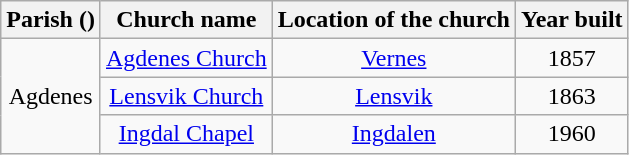<table class="wikitable" style="text-align:center">
<tr>
<th>Parish ()</th>
<th>Church name</th>
<th>Location of the church</th>
<th>Year built</th>
</tr>
<tr>
<td rowspan="3">Agdenes</td>
<td><a href='#'>Agdenes Church</a></td>
<td><a href='#'>Vernes</a></td>
<td>1857</td>
</tr>
<tr>
<td><a href='#'>Lensvik Church</a></td>
<td><a href='#'>Lensvik</a></td>
<td>1863</td>
</tr>
<tr>
<td><a href='#'>Ingdal Chapel</a></td>
<td><a href='#'>Ingdalen</a></td>
<td>1960</td>
</tr>
</table>
